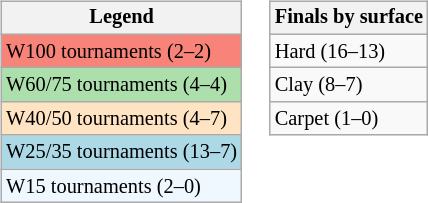<table>
<tr valign=top>
<td><br><table class="wikitable" style="font-size:85%">
<tr>
<th>Legend</th>
</tr>
<tr style="background:#f88379;">
<td>W100 tournaments (2–2)</td>
</tr>
<tr style="background:#addfad;">
<td>W60/75 tournaments (4–4)</td>
</tr>
<tr style="background:#ffe4c4;">
<td>W40/50 tournaments (4–7)</td>
</tr>
<tr style="background:lightblue;">
<td>W25/35 tournaments (13–7)</td>
</tr>
<tr style="background:#f0f8ff;">
<td>W15 tournaments (2–0)</td>
</tr>
</table>
</td>
<td><br><table class="wikitable" style="font-size:85%">
<tr>
<th>Finals by surface</th>
</tr>
<tr>
<td>Hard (16–13)</td>
</tr>
<tr>
<td>Clay (8–7)</td>
</tr>
<tr>
<td>Carpet (1–0)</td>
</tr>
</table>
</td>
</tr>
</table>
